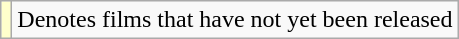<table class="wikitable">
<tr>
<td style="background:#FFFFCC;"></td>
<td>Denotes films that have not yet been released</td>
</tr>
</table>
